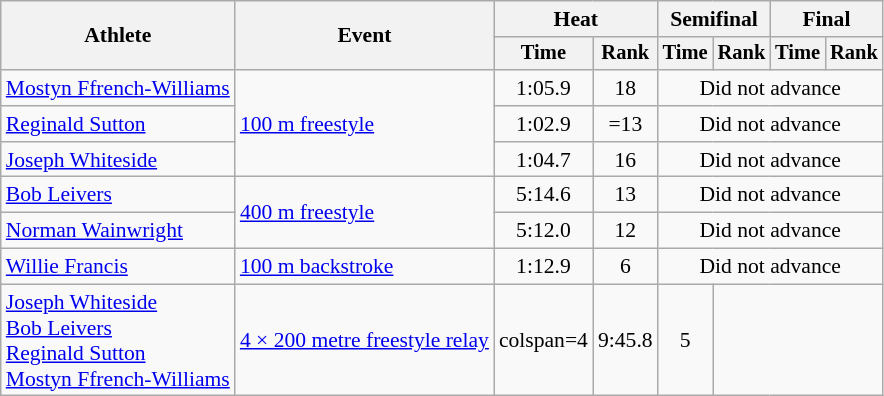<table class=wikitable style="font-size:90%;">
<tr>
<th rowspan=2>Athlete</th>
<th rowspan=2>Event</th>
<th colspan=2>Heat</th>
<th colspan=2>Semifinal</th>
<th colspan=2>Final</th>
</tr>
<tr style="font-size:95%">
<th>Time</th>
<th>Rank</th>
<th>Time</th>
<th>Rank</th>
<th>Time</th>
<th>Rank</th>
</tr>
<tr align=center>
<td align=left><a href='#'>Mostyn Ffrench-Williams</a></td>
<td rowspan=3 align=left><a href='#'>100 m freestyle</a></td>
<td>1:05.9</td>
<td>18</td>
<td colspan=4>Did not advance</td>
</tr>
<tr align=center>
<td align=left><a href='#'>Reginald Sutton</a></td>
<td>1:02.9</td>
<td>=13</td>
<td colspan=4>Did not advance</td>
</tr>
<tr align=center>
<td align=left><a href='#'>Joseph Whiteside</a></td>
<td>1:04.7</td>
<td>16</td>
<td colspan=4>Did not advance</td>
</tr>
<tr align=center>
<td align=left><a href='#'>Bob Leivers</a></td>
<td rowspan=2 align=left><a href='#'>400 m freestyle</a></td>
<td>5:14.6</td>
<td>13</td>
<td colspan=4>Did not advance</td>
</tr>
<tr align=center>
<td align=left><a href='#'>Norman Wainwright</a></td>
<td>5:12.0</td>
<td>12</td>
<td colspan=4>Did not advance</td>
</tr>
<tr align=center>
<td align=left><a href='#'>Willie Francis</a></td>
<td align=left><a href='#'>100 m backstroke</a></td>
<td>1:12.9</td>
<td>6</td>
<td colspan=4>Did not advance</td>
</tr>
<tr align=center>
<td align=left><a href='#'>Joseph Whiteside</a><br><a href='#'>Bob Leivers</a><br><a href='#'>Reginald Sutton</a><br><a href='#'>Mostyn Ffrench-Williams</a></td>
<td rowspan=2 align=left><a href='#'>4 × 200 metre freestyle relay</a></td>
<td>colspan=4 </td>
<td>9:45.8</td>
<td>5</td>
</tr>
</table>
